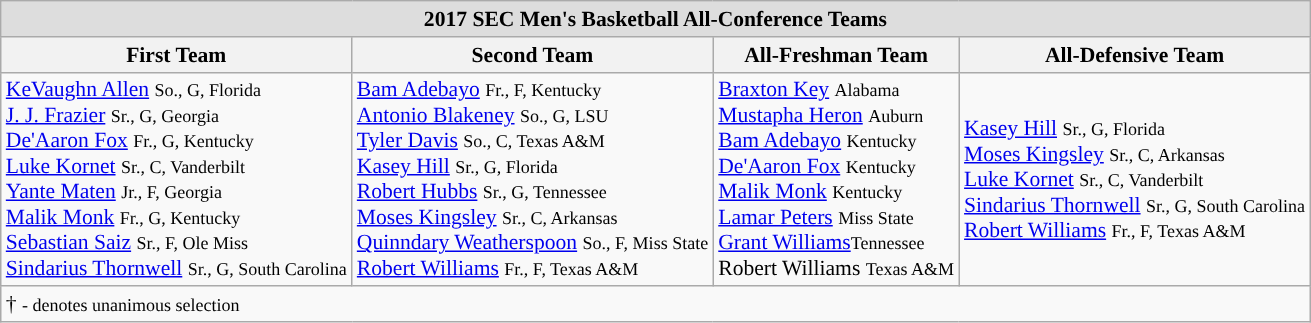<table class="wikitable" style="white-space:nowrap; font-size:90%;">
<tr>
<td colspan="7" style="text-align:center; background:#ddd;"><strong>2017 SEC Men's Basketball All-Conference Teams</strong></td>
</tr>
<tr>
<th>First Team</th>
<th>Second Team</th>
<th>All-Freshman Team</th>
<th>All-Defensive Team</th>
</tr>
<tr>
<td><a href='#'>KeVaughn Allen</a> <small>So., G, Florida</small><br><a href='#'>J. J. Frazier</a> <small>Sr., G, Georgia</small><br><a href='#'>De'Aaron Fox</a> <small>Fr., G, Kentucky</small><br><a href='#'>Luke Kornet</a> <small>Sr., C, Vanderbilt</small><br><a href='#'>Yante Maten</a> <small>Jr., F, Georgia</small><br><a href='#'>Malik Monk</a> <small>Fr., G, Kentucky</small><br><a href='#'>Sebastian Saiz</a> <small>Sr., F, Ole Miss</small><br><a href='#'>Sindarius Thornwell</a> <small>Sr., G, South Carolina</small></td>
<td><a href='#'>Bam Adebayo</a> <small>Fr., F, Kentucky</small><br><a href='#'>Antonio Blakeney</a> <small>So., G, LSU</small><br><a href='#'>Tyler Davis</a> <small>So., C, Texas A&M</small><br><a href='#'>Kasey Hill</a> <small>Sr., G, Florida</small><br><a href='#'>Robert Hubbs</a> <small>Sr., G, Tennessee</small><br><a href='#'>Moses Kingsley</a> <small>Sr., C, Arkansas</small><br><a href='#'>Quinndary Weatherspoon</a> <small>So., F, Miss State</small><br><a href='#'>Robert Williams</a> <small>Fr., F, Texas A&M</small></td>
<td><a href='#'>Braxton Key</a> <small>Alabama</small><br><a href='#'>Mustapha Heron</a> <small>Auburn</small><br><a href='#'>Bam Adebayo</a> <small>Kentucky</small><br><a href='#'>De'Aaron Fox</a> <small>Kentucky</small><br><a href='#'>Malik Monk</a> <small>Kentucky</small><br><a href='#'>Lamar Peters</a> <small>Miss State</small><br><a href='#'>Grant Williams</a><small>Tennessee</small><br>Robert Williams <small>Texas A&M</small><br></td>
<td><a href='#'>Kasey Hill</a> <small>Sr., G, Florida</small><br><a href='#'>Moses Kingsley</a> <small>Sr., C, Arkansas</small><br><a href='#'>Luke Kornet</a> <small>Sr., C, Vanderbilt</small><br><a href='#'>Sindarius Thornwell</a> <small>Sr., G, South Carolina</small> <br><a href='#'>Robert Williams</a> <small>Fr., F, Texas A&M</small><br></td>
</tr>
<tr>
<td colspan="5" style="text-align:left;">† <small>- denotes unanimous selection</small></td>
</tr>
</table>
